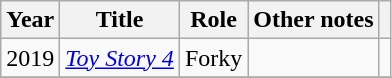<table class="wikitable">
<tr>
<th>Year</th>
<th>Title</th>
<th>Role</th>
<th>Other notes</th>
<th></th>
</tr>
<tr>
<td>2019</td>
<td><em><a href='#'>Toy Story 4</a></em></td>
<td>Forky</td>
<td></td>
<td></td>
</tr>
<tr>
</tr>
</table>
